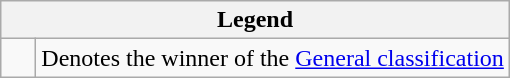<table class="wikitable">
<tr>
<th colspan=2>Legend</th>
</tr>
<tr>
<td>    </td>
<td>Denotes the winner of the <a href='#'>General classification</a></td>
</tr>
</table>
